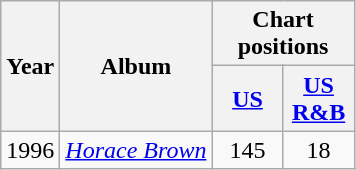<table class="wikitable">
<tr>
<th rowspan="2">Year</th>
<th rowspan="2">Album</th>
<th colspan="2">Chart positions</th>
</tr>
<tr>
<th width="40"><a href='#'>US</a></th>
<th width="40"><a href='#'>US R&B</a></th>
</tr>
<tr>
<td>1996</td>
<td><em><a href='#'>Horace Brown</a></em></td>
<td style="text-align:center;">145</td>
<td style="text-align:center;">18</td>
</tr>
</table>
